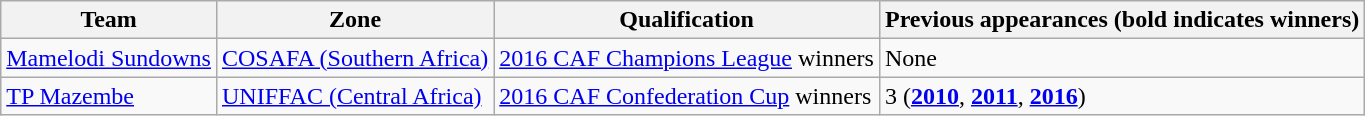<table class="wikitable">
<tr>
<th>Team</th>
<th>Zone</th>
<th>Qualification</th>
<th>Previous appearances (bold indicates winners)</th>
</tr>
<tr>
<td> <a href='#'>Mamelodi Sundowns</a></td>
<td><a href='#'>COSAFA (Southern Africa)</a></td>
<td><a href='#'>2016 CAF Champions League</a> winners</td>
<td>None</td>
</tr>
<tr>
<td> <a href='#'>TP Mazembe</a></td>
<td><a href='#'>UNIFFAC (Central Africa)</a></td>
<td><a href='#'>2016 CAF Confederation Cup</a> winners</td>
<td>3 (<strong><a href='#'>2010</a></strong>, <strong><a href='#'>2011</a></strong>, <strong><a href='#'>2016</a></strong>)</td>
</tr>
</table>
